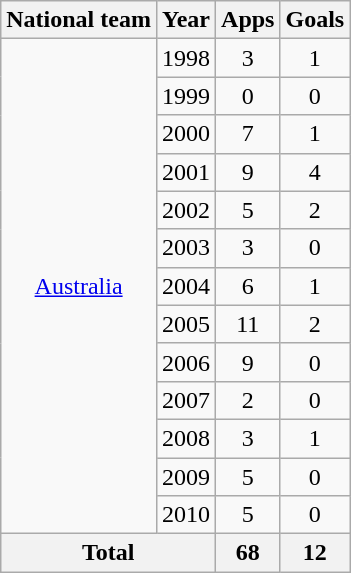<table class="wikitable" style="text-align:center">
<tr>
<th>National team</th>
<th>Year</th>
<th>Apps</th>
<th>Goals</th>
</tr>
<tr>
<td rowspan="13"><a href='#'>Australia</a></td>
<td>1998</td>
<td>3</td>
<td>1</td>
</tr>
<tr>
<td>1999</td>
<td>0</td>
<td>0</td>
</tr>
<tr>
<td>2000</td>
<td>7</td>
<td>1</td>
</tr>
<tr>
<td>2001</td>
<td>9</td>
<td>4</td>
</tr>
<tr>
<td>2002</td>
<td>5</td>
<td>2</td>
</tr>
<tr>
<td>2003</td>
<td>3</td>
<td>0</td>
</tr>
<tr>
<td>2004</td>
<td>6</td>
<td>1</td>
</tr>
<tr>
<td>2005</td>
<td>11</td>
<td>2</td>
</tr>
<tr>
<td>2006</td>
<td>9</td>
<td>0</td>
</tr>
<tr>
<td>2007</td>
<td>2</td>
<td>0</td>
</tr>
<tr>
<td>2008</td>
<td>3</td>
<td>1</td>
</tr>
<tr>
<td>2009</td>
<td>5</td>
<td>0</td>
</tr>
<tr>
<td>2010</td>
<td>5</td>
<td>0</td>
</tr>
<tr>
<th colspan="2">Total</th>
<th>68</th>
<th>12</th>
</tr>
</table>
